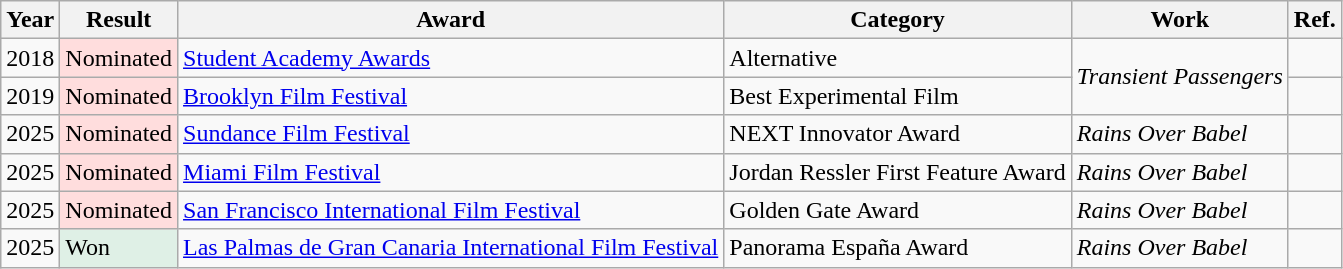<table class="wikitable">
<tr>
<th>Year</th>
<th>Result</th>
<th>Award</th>
<th>Category</th>
<th>Work</th>
<th>Ref.</th>
</tr>
<tr>
<td>2018</td>
<td style="background: #ffdddd">Nominated</td>
<td><a href='#'>Student Academy Awards</a></td>
<td>Alternative</td>
<td rowspan="2"><em>Transient Passengers</em></td>
<td></td>
</tr>
<tr>
<td>2019</td>
<td style="background: #ffdddd">Nominated</td>
<td><a href='#'>Brooklyn Film Festival</a></td>
<td>Best Experimental Film</td>
<td></td>
</tr>
<tr>
<td>2025</td>
<td style="background: #ffdddd">Nominated</td>
<td><a href='#'>Sundance Film Festival</a></td>
<td>NEXT Innovator Award</td>
<td><em>Rains Over Babel</em></td>
<td></td>
</tr>
<tr>
<td>2025</td>
<td style="background: #ffdddd">Nominated</td>
<td><a href='#'>Miami Film Festival</a></td>
<td>Jordan Ressler First Feature Award</td>
<td><em>Rains Over Babel</em></td>
<td></td>
</tr>
<tr>
<td>2025</td>
<td style="background: #ffdddd">Nominated</td>
<td><a href='#'>San Francisco International Film Festival</a></td>
<td>Golden Gate Award</td>
<td><em>Rains Over Babel</em></td>
<td></td>
</tr>
<tr>
<td>2025</td>
<td style="background-color:#dff0e6;">Won</td>
<td><a href='#'>Las Palmas de Gran Canaria International Film Festival</a></td>
<td>Panorama España Award</td>
<td><em>Rains Over Babel</em></td>
<td></td>
</tr>
</table>
